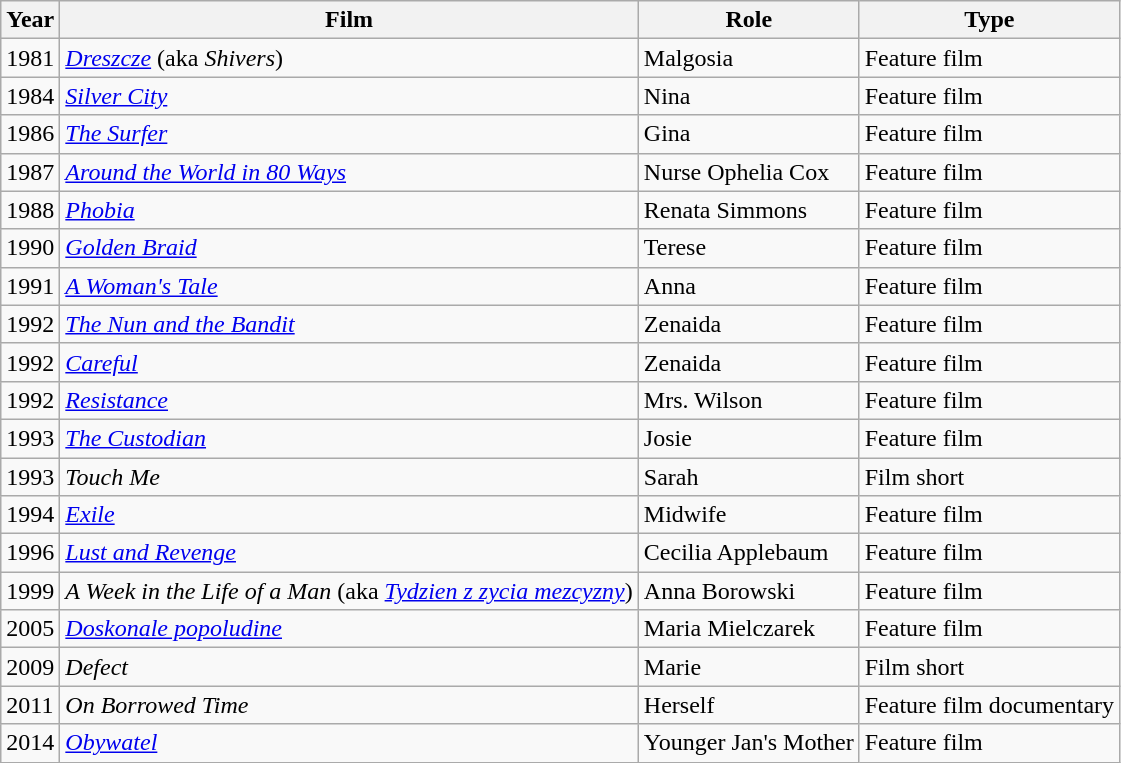<table class="wikitable sortable">
<tr>
<th>Year</th>
<th>Film</th>
<th>Role</th>
<th class="unsortable">Type</th>
</tr>
<tr>
<td>1981</td>
<td><em><a href='#'>Dreszcze</a></em> (aka <em>Shivers</em>)</td>
<td>Malgosia</td>
<td>Feature film</td>
</tr>
<tr>
<td>1984</td>
<td><em><a href='#'>Silver City</a></em></td>
<td>Nina</td>
<td>Feature film</td>
</tr>
<tr>
<td>1986</td>
<td><em><a href='#'>The Surfer</a></em></td>
<td>Gina</td>
<td>Feature film</td>
</tr>
<tr>
<td>1987</td>
<td><em><a href='#'>Around the World in 80 Ways</a></em></td>
<td>Nurse Ophelia Cox</td>
<td>Feature film</td>
</tr>
<tr>
<td>1988</td>
<td><em><a href='#'>Phobia</a></em></td>
<td>Renata Simmons</td>
<td>Feature film</td>
</tr>
<tr>
<td>1990</td>
<td><em><a href='#'>Golden Braid</a></em></td>
<td>Terese</td>
<td>Feature film</td>
</tr>
<tr>
<td>1991</td>
<td><em><a href='#'>A Woman's Tale</a></em></td>
<td>Anna</td>
<td>Feature film</td>
</tr>
<tr>
<td>1992</td>
<td><em><a href='#'>The Nun and the Bandit</a></em></td>
<td>Zenaida</td>
<td>Feature film</td>
</tr>
<tr>
<td>1992</td>
<td><em><a href='#'>Careful</a></em></td>
<td>Zenaida</td>
<td>Feature film</td>
</tr>
<tr>
<td>1992</td>
<td><em><a href='#'>Resistance</a></em></td>
<td>Mrs. Wilson</td>
<td>Feature film</td>
</tr>
<tr>
<td>1993</td>
<td><em><a href='#'>The Custodian</a></em></td>
<td>Josie</td>
<td>Feature film</td>
</tr>
<tr>
<td>1993</td>
<td><em>Touch Me</em></td>
<td>Sarah</td>
<td>Film short</td>
</tr>
<tr>
<td>1994</td>
<td><em><a href='#'>Exile</a></em></td>
<td>Midwife</td>
<td>Feature film</td>
</tr>
<tr>
<td>1996</td>
<td><em><a href='#'>Lust and Revenge</a></em></td>
<td>Cecilia Applebaum</td>
<td>Feature film</td>
</tr>
<tr>
<td>1999</td>
<td><em>A Week in the Life of a Man</em> (aka <em><a href='#'>Tydzien z zycia mezcyzny</a></em>)</td>
<td>Anna Borowski</td>
<td>Feature film</td>
</tr>
<tr>
<td>2005</td>
<td><em><a href='#'>Doskonale popoludine</a></em></td>
<td>Maria Mielczarek</td>
<td>Feature film</td>
</tr>
<tr>
<td>2009</td>
<td><em>Defect</em></td>
<td>Marie</td>
<td>Film short</td>
</tr>
<tr>
<td>2011</td>
<td><em>On Borrowed Time</em></td>
<td>Herself</td>
<td>Feature film documentary</td>
</tr>
<tr>
<td>2014</td>
<td><em><a href='#'>Obywatel</a></em></td>
<td>Younger Jan's Mother</td>
<td>Feature film</td>
</tr>
</table>
